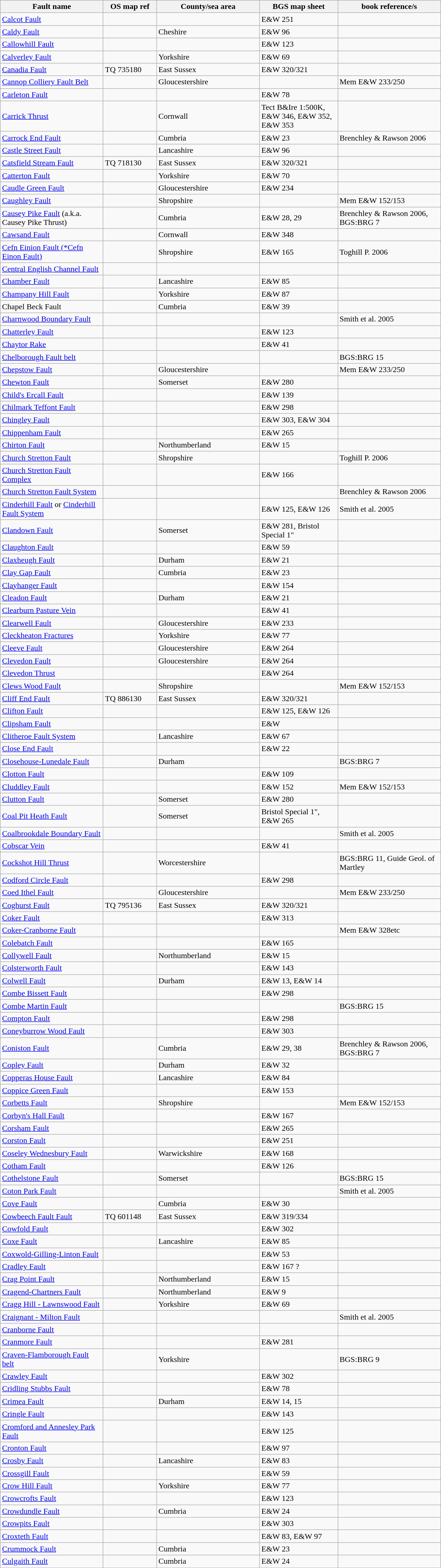<table class="wikitable">
<tr>
<th width="200pt">Fault name</th>
<th width="100pt">OS map ref</th>
<th width="200pt">County/sea area</th>
<th width="150pt">BGS map sheet</th>
<th width="200pt">book reference/s</th>
</tr>
<tr>
<td><a href='#'>Calcot Fault</a></td>
<td></td>
<td></td>
<td>E&W 251</td>
<td></td>
</tr>
<tr>
<td><a href='#'>Caldy Fault</a></td>
<td></td>
<td>Cheshire</td>
<td>E&W 96</td>
<td></td>
</tr>
<tr>
<td><a href='#'>Callowhill Fault</a></td>
<td></td>
<td></td>
<td>E&W 123</td>
<td></td>
</tr>
<tr>
<td><a href='#'>Calverley Fault</a></td>
<td></td>
<td>Yorkshire</td>
<td>E&W 69</td>
<td></td>
</tr>
<tr>
<td><a href='#'>Canadia Fault</a></td>
<td>TQ 735180</td>
<td>East Sussex</td>
<td>E&W 320/321</td>
<td></td>
</tr>
<tr>
<td><a href='#'>Cannop Colliery Fault Belt</a></td>
<td></td>
<td>Gloucestershire</td>
<td></td>
<td>Mem E&W 233/250</td>
</tr>
<tr>
<td><a href='#'>Carleton Fault</a></td>
<td></td>
<td></td>
<td>E&W 78</td>
<td></td>
</tr>
<tr>
<td><a href='#'>Carrick Thrust</a></td>
<td></td>
<td>Cornwall</td>
<td>Tect B&Ire 1:500K, E&W 346, E&W 352, E&W 353</td>
<td></td>
</tr>
<tr>
<td><a href='#'>Carrock End Fault</a></td>
<td></td>
<td>Cumbria</td>
<td>E&W 23</td>
<td>Brenchley & Rawson 2006</td>
</tr>
<tr>
<td><a href='#'>Castle Street Fault</a></td>
<td></td>
<td>Lancashire</td>
<td>E&W 96</td>
<td></td>
</tr>
<tr>
<td><a href='#'>Catsfield Stream Fault</a></td>
<td>TQ 718130</td>
<td>East Sussex</td>
<td>E&W 320/321</td>
<td></td>
</tr>
<tr>
<td><a href='#'>Catterton Fault</a></td>
<td></td>
<td>Yorkshire</td>
<td>E&W 70</td>
<td></td>
</tr>
<tr>
<td><a href='#'>Caudle Green Fault</a></td>
<td></td>
<td>Gloucestershire</td>
<td>E&W 234</td>
<td></td>
</tr>
<tr>
<td><a href='#'>Caughley Fault</a></td>
<td></td>
<td>Shropshire</td>
<td></td>
<td>Mem E&W 152/153</td>
</tr>
<tr>
<td><a href='#'>Causey Pike Fault</a> (a.k.a. Causey Pike Thrust)</td>
<td></td>
<td>Cumbria</td>
<td>E&W 28, 29</td>
<td>Brenchley & Rawson 2006, BGS:BRG 7</td>
</tr>
<tr>
<td><a href='#'>Cawsand Fault</a></td>
<td></td>
<td>Cornwall</td>
<td>E&W 348</td>
<td></td>
</tr>
<tr>
<td><a href='#'>Cefn Einion Fault (*Cefn Einon Fault)</a></td>
<td></td>
<td>Shropshire</td>
<td>E&W 165</td>
<td>Toghill P. 2006</td>
</tr>
<tr>
<td><a href='#'>Central English Channel Fault</a></td>
<td></td>
<td></td>
<td></td>
<td></td>
</tr>
<tr>
<td><a href='#'>Chamber Fault</a></td>
<td></td>
<td>Lancashire</td>
<td>E&W 85</td>
<td></td>
</tr>
<tr>
<td><a href='#'>Champany Hill Fault</a></td>
<td></td>
<td>Yorkshire</td>
<td>E&W 87</td>
<td></td>
</tr>
<tr>
<td>Chapel Beck Fault</td>
<td></td>
<td>Cumbria</td>
<td>E&W 39</td>
<td></td>
</tr>
<tr>
<td><a href='#'>Charnwood Boundary Fault</a></td>
<td></td>
<td></td>
<td></td>
<td>Smith et al. 2005</td>
</tr>
<tr>
<td><a href='#'>Chatterley Fault</a></td>
<td></td>
<td></td>
<td>E&W 123</td>
<td></td>
</tr>
<tr>
<td><a href='#'>Chaytor Rake</a></td>
<td></td>
<td></td>
<td>E&W 41</td>
<td></td>
</tr>
<tr>
<td><a href='#'>Chelborough Fault belt</a></td>
<td></td>
<td></td>
<td></td>
<td>BGS:BRG 15</td>
</tr>
<tr>
<td><a href='#'>Chepstow Fault</a></td>
<td></td>
<td>Gloucestershire</td>
<td></td>
<td>Mem E&W 233/250</td>
</tr>
<tr>
<td><a href='#'>Chewton Fault</a></td>
<td></td>
<td>Somerset</td>
<td>E&W 280</td>
<td></td>
</tr>
<tr>
<td><a href='#'>Child's Ercall Fault</a></td>
<td></td>
<td></td>
<td>E&W 139</td>
<td></td>
</tr>
<tr>
<td><a href='#'>Chilmark Teffont Fault</a></td>
<td></td>
<td></td>
<td>E&W 298</td>
<td></td>
</tr>
<tr>
<td><a href='#'>Chingley Fault</a></td>
<td></td>
<td></td>
<td>E&W 303, E&W 304</td>
<td></td>
</tr>
<tr>
<td><a href='#'>Chippenham Fault</a></td>
<td></td>
<td></td>
<td>E&W 265</td>
<td></td>
</tr>
<tr>
<td><a href='#'>Chirton Fault</a></td>
<td></td>
<td>Northumberland</td>
<td>E&W 15</td>
<td></td>
</tr>
<tr>
<td><a href='#'>Church Stretton Fault</a></td>
<td></td>
<td>Shropshire</td>
<td></td>
<td>Toghill P. 2006</td>
</tr>
<tr>
<td><a href='#'>Church Stretton Fault Complex</a></td>
<td></td>
<td></td>
<td>E&W 166</td>
<td></td>
</tr>
<tr>
<td><a href='#'>Church Stretton Fault System</a></td>
<td></td>
<td></td>
<td></td>
<td>Brenchley & Rawson 2006</td>
</tr>
<tr>
<td><a href='#'>Cinderhill Fault</a> or <a href='#'>Cinderhill Fault System</a></td>
<td></td>
<td></td>
<td>E&W 125, E&W 126</td>
<td>Smith et al. 2005</td>
</tr>
<tr>
<td><a href='#'>Clandown Fault</a></td>
<td></td>
<td>Somerset</td>
<td>E&W 281, Bristol Special 1"</td>
<td></td>
</tr>
<tr>
<td><a href='#'>Claughton Fault</a></td>
<td></td>
<td></td>
<td>E&W 59</td>
<td></td>
</tr>
<tr>
<td><a href='#'>Claxheugh Fault</a></td>
<td></td>
<td>Durham</td>
<td>E&W 21</td>
<td></td>
</tr>
<tr>
<td><a href='#'>Clay Gap Fault</a></td>
<td></td>
<td>Cumbria</td>
<td>E&W 23</td>
<td></td>
</tr>
<tr>
<td><a href='#'>Clayhanger Fault</a></td>
<td></td>
<td></td>
<td>E&W 154</td>
<td></td>
</tr>
<tr>
<td><a href='#'>Cleadon Fault</a></td>
<td></td>
<td>Durham</td>
<td>E&W 21</td>
<td></td>
</tr>
<tr>
<td><a href='#'>Clearburn Pasture Vein</a></td>
<td></td>
<td></td>
<td>E&W 41</td>
<td></td>
</tr>
<tr>
<td><a href='#'>Clearwell Fault</a></td>
<td></td>
<td>Gloucestershire</td>
<td>E&W 233</td>
<td></td>
</tr>
<tr>
<td><a href='#'>Cleckheaton Fractures</a></td>
<td></td>
<td>Yorkshire</td>
<td>E&W 77</td>
<td></td>
</tr>
<tr>
<td><a href='#'>Cleeve Fault</a></td>
<td></td>
<td>Gloucestershire</td>
<td>E&W 264</td>
<td></td>
</tr>
<tr>
<td><a href='#'>Clevedon Fault</a></td>
<td></td>
<td>Gloucestershire</td>
<td>E&W 264</td>
<td></td>
</tr>
<tr>
<td><a href='#'>Clevedon Thrust</a></td>
<td></td>
<td></td>
<td>E&W 264</td>
<td></td>
</tr>
<tr>
<td><a href='#'>Clews Wood Fault</a></td>
<td></td>
<td>Shropshire</td>
<td></td>
<td>Mem E&W 152/153</td>
</tr>
<tr>
<td><a href='#'>Cliff End Fault</a></td>
<td>TQ 886130</td>
<td>East Sussex</td>
<td>E&W 320/321</td>
<td></td>
</tr>
<tr>
<td><a href='#'>Clifton Fault</a></td>
<td></td>
<td></td>
<td>E&W 125, E&W 126</td>
<td></td>
</tr>
<tr>
<td><a href='#'>Clipsham Fault</a></td>
<td></td>
<td></td>
<td>E&W</td>
<td></td>
</tr>
<tr>
<td><a href='#'>Clitheroe Fault System</a></td>
<td></td>
<td>Lancashire</td>
<td>E&W 67</td>
<td></td>
</tr>
<tr>
<td><a href='#'>Close End Fault</a></td>
<td></td>
<td></td>
<td>E&W 22</td>
<td></td>
</tr>
<tr>
<td><a href='#'>Closehouse-Lunedale Fault</a></td>
<td></td>
<td>Durham</td>
<td></td>
<td>BGS:BRG 7</td>
</tr>
<tr>
<td><a href='#'>Clotton Fault</a></td>
<td></td>
<td></td>
<td>E&W 109</td>
<td></td>
</tr>
<tr>
<td><a href='#'>Cluddley Fault</a></td>
<td></td>
<td></td>
<td>E&W 152</td>
<td>Mem E&W 152/153</td>
</tr>
<tr>
<td><a href='#'>Clutton Fault</a></td>
<td></td>
<td>Somerset</td>
<td>E&W 280</td>
<td></td>
</tr>
<tr>
<td><a href='#'>Coal Pit Heath Fault</a></td>
<td></td>
<td>Somerset</td>
<td>Bristol Special 1", E&W 265</td>
<td></td>
</tr>
<tr>
<td><a href='#'>Coalbrookdale Boundary Fault</a></td>
<td></td>
<td></td>
<td></td>
<td>Smith et al. 2005</td>
</tr>
<tr>
<td><a href='#'>Cobscar Vein</a></td>
<td></td>
<td></td>
<td>E&W 41</td>
<td></td>
</tr>
<tr>
<td><a href='#'>Cockshot Hill Thrust</a></td>
<td></td>
<td>Worcestershire</td>
<td></td>
<td>BGS:BRG 11, Guide Geol. of Martley</td>
</tr>
<tr>
<td><a href='#'>Codford Circle Fault</a></td>
<td></td>
<td></td>
<td>E&W 298</td>
<td></td>
</tr>
<tr>
<td><a href='#'>Coed Ithel Fault</a></td>
<td></td>
<td>Gloucestershire</td>
<td></td>
<td>Mem E&W 233/250</td>
</tr>
<tr>
<td><a href='#'>Coghurst Fault</a></td>
<td>TQ 795136</td>
<td>East Sussex</td>
<td>E&W 320/321</td>
<td></td>
</tr>
<tr>
<td><a href='#'>Coker Fault</a></td>
<td></td>
<td></td>
<td>E&W 313</td>
<td></td>
</tr>
<tr>
<td><a href='#'>Coker-Cranborne Fault</a></td>
<td></td>
<td></td>
<td></td>
<td>Mem E&W 328etc</td>
</tr>
<tr>
<td><a href='#'>Colebatch Fault</a></td>
<td></td>
<td></td>
<td>E&W 165</td>
<td></td>
</tr>
<tr>
<td><a href='#'>Collywell Fault</a></td>
<td></td>
<td>Northumberland</td>
<td>E&W 15</td>
<td></td>
</tr>
<tr>
<td><a href='#'>Colsterworth Fault</a></td>
<td></td>
<td></td>
<td>E&W 143</td>
<td></td>
</tr>
<tr>
<td><a href='#'>Colwell Fault</a></td>
<td></td>
<td>Durham</td>
<td>E&W 13, E&W 14</td>
<td></td>
</tr>
<tr>
<td><a href='#'>Combe Bissett Fault</a></td>
<td></td>
<td></td>
<td>E&W 298</td>
<td></td>
</tr>
<tr>
<td><a href='#'>Combe Martin Fault</a></td>
<td></td>
<td></td>
<td></td>
<td>BGS:BRG 15</td>
</tr>
<tr>
<td><a href='#'>Compton Fault</a></td>
<td></td>
<td></td>
<td>E&W 298</td>
<td></td>
</tr>
<tr>
<td><a href='#'>Coneyburrow Wood Fault</a></td>
<td></td>
<td></td>
<td>E&W 303</td>
<td></td>
</tr>
<tr>
<td><a href='#'>Coniston Fault</a></td>
<td></td>
<td>Cumbria</td>
<td>E&W 29, 38</td>
<td>Brenchley & Rawson 2006, BGS:BRG 7</td>
</tr>
<tr>
<td><a href='#'>Copley Fault</a></td>
<td></td>
<td>Durham</td>
<td>E&W 32</td>
<td></td>
</tr>
<tr>
<td><a href='#'>Copperas House Fault</a></td>
<td></td>
<td>Lancashire</td>
<td>E&W 84</td>
<td></td>
</tr>
<tr>
<td><a href='#'>Coppice Green Fault</a></td>
<td></td>
<td></td>
<td>E&W 153</td>
<td></td>
</tr>
<tr>
<td><a href='#'>Corbetts Fault</a></td>
<td></td>
<td>Shropshire</td>
<td></td>
<td>Mem E&W 152/153</td>
</tr>
<tr>
<td><a href='#'>Corbyn's Hall Fault</a></td>
<td></td>
<td></td>
<td>E&W 167</td>
<td></td>
</tr>
<tr>
<td><a href='#'>Corsham Fault</a></td>
<td></td>
<td></td>
<td>E&W 265</td>
<td></td>
</tr>
<tr>
<td><a href='#'>Corston Fault</a></td>
<td></td>
<td></td>
<td>E&W 251</td>
<td></td>
</tr>
<tr>
<td><a href='#'>Coseley Wednesbury Fault</a></td>
<td></td>
<td>Warwickshire</td>
<td>E&W 168</td>
<td></td>
</tr>
<tr>
<td><a href='#'>Cotham Fault</a></td>
<td></td>
<td></td>
<td>E&W 126</td>
<td></td>
</tr>
<tr>
<td><a href='#'>Cothelstone Fault</a></td>
<td></td>
<td>Somerset</td>
<td></td>
<td>BGS:BRG 15</td>
</tr>
<tr>
<td><a href='#'>Coton Park Fault</a></td>
<td></td>
<td></td>
<td></td>
<td>Smith et al. 2005</td>
</tr>
<tr>
<td><a href='#'>Cove Fault</a></td>
<td></td>
<td>Cumbria</td>
<td>E&W 30</td>
<td></td>
</tr>
<tr>
<td><a href='#'>Cowbeech Fault Fault</a></td>
<td>TQ 601148</td>
<td>East Sussex</td>
<td>E&W 319/334</td>
<td></td>
</tr>
<tr>
<td><a href='#'>Cowfold Fault</a></td>
<td></td>
<td></td>
<td>E&W 302</td>
<td></td>
</tr>
<tr>
<td><a href='#'>Coxe Fault</a></td>
<td></td>
<td>Lancashire</td>
<td>E&W 85</td>
<td></td>
</tr>
<tr>
<td><a href='#'>Coxwold-Gilling-Linton Fault</a></td>
<td></td>
<td></td>
<td>E&W 53</td>
<td></td>
</tr>
<tr>
<td><a href='#'>Cradley Fault</a></td>
<td></td>
<td></td>
<td>E&W 167 ?</td>
<td></td>
</tr>
<tr>
<td><a href='#'>Crag Point Fault</a></td>
<td></td>
<td>Northumberland</td>
<td>E&W 15</td>
<td></td>
</tr>
<tr>
<td><a href='#'>Cragend-Chartners Fault</a></td>
<td></td>
<td>Northumberland</td>
<td>E&W 9</td>
<td></td>
</tr>
<tr>
<td><a href='#'>Cragg Hill - Lawnswood Fault</a></td>
<td></td>
<td>Yorkshire</td>
<td>E&W 69</td>
<td></td>
</tr>
<tr>
<td><a href='#'>Craignant - Milton Fault</a></td>
<td></td>
<td></td>
<td></td>
<td>Smith et al. 2005</td>
</tr>
<tr>
<td><a href='#'>Cranborne Fault</a></td>
<td></td>
<td></td>
<td></td>
<td></td>
</tr>
<tr>
<td><a href='#'>Cranmore Fault</a></td>
<td></td>
<td></td>
<td>E&W 281</td>
<td></td>
</tr>
<tr>
<td><a href='#'>Craven-Flamborough Fault belt</a></td>
<td></td>
<td>Yorkshire</td>
<td></td>
<td>BGS:BRG 9</td>
</tr>
<tr>
<td><a href='#'>Crawley Fault</a></td>
<td></td>
<td></td>
<td>E&W 302</td>
<td></td>
</tr>
<tr>
<td><a href='#'>Cridling Stubbs Fault</a></td>
<td></td>
<td></td>
<td>E&W 78</td>
<td></td>
</tr>
<tr>
<td><a href='#'>Crimea Fault</a></td>
<td></td>
<td>Durham</td>
<td>E&W 14, 15</td>
<td></td>
</tr>
<tr>
<td><a href='#'>Cringle Fault</a></td>
<td></td>
<td></td>
<td>E&W 143</td>
<td></td>
</tr>
<tr>
<td><a href='#'>Cromford and Annesley Park Fault</a></td>
<td></td>
<td></td>
<td>E&W 125</td>
<td></td>
</tr>
<tr>
<td><a href='#'>Cronton Fault</a></td>
<td></td>
<td></td>
<td>E&W 97</td>
<td></td>
</tr>
<tr>
<td><a href='#'>Crosby Fault</a></td>
<td></td>
<td>Lancashire</td>
<td>E&W 83</td>
<td></td>
</tr>
<tr>
<td><a href='#'>Crossgill Fault</a></td>
<td></td>
<td></td>
<td>E&W 59</td>
<td></td>
</tr>
<tr>
<td><a href='#'>Crow Hill Fault</a></td>
<td></td>
<td>Yorkshire</td>
<td>E&W 77</td>
<td></td>
</tr>
<tr>
<td><a href='#'>Crowcrofts Fault</a></td>
<td></td>
<td></td>
<td>E&W 123</td>
<td></td>
</tr>
<tr>
<td><a href='#'>Crowdundle Fault</a></td>
<td></td>
<td>Cumbria</td>
<td>E&W 24</td>
<td></td>
</tr>
<tr>
<td><a href='#'>Crowpits Fault</a></td>
<td></td>
<td></td>
<td>E&W 303</td>
<td></td>
</tr>
<tr>
<td><a href='#'>Croxteth Fault</a></td>
<td></td>
<td></td>
<td>E&W 83, E&W 97</td>
<td></td>
</tr>
<tr>
<td><a href='#'>Crummock Fault</a></td>
<td></td>
<td>Cumbria</td>
<td>E&W 23</td>
<td></td>
</tr>
<tr>
<td><a href='#'>Culgaith Fault</a></td>
<td></td>
<td>Cumbria</td>
<td>E&W 24</td>
<td></td>
</tr>
<tr>
</tr>
</table>
